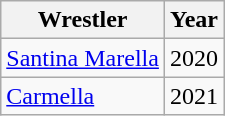<table class="wikitable sortable">
<tr>
<th>Wrestler</th>
<th data-sort-type="number">Year</th>
</tr>
<tr>
<td><a href='#'>Santina Marella</a></td>
<td>2020</td>
</tr>
<tr>
<td><a href='#'>Carmella</a></td>
<td>2021</td>
</tr>
</table>
